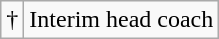<table class="wikitable" style="text-align:center">
<tr>
<td>†</td>
<td>Interim head coach</td>
</tr>
</table>
